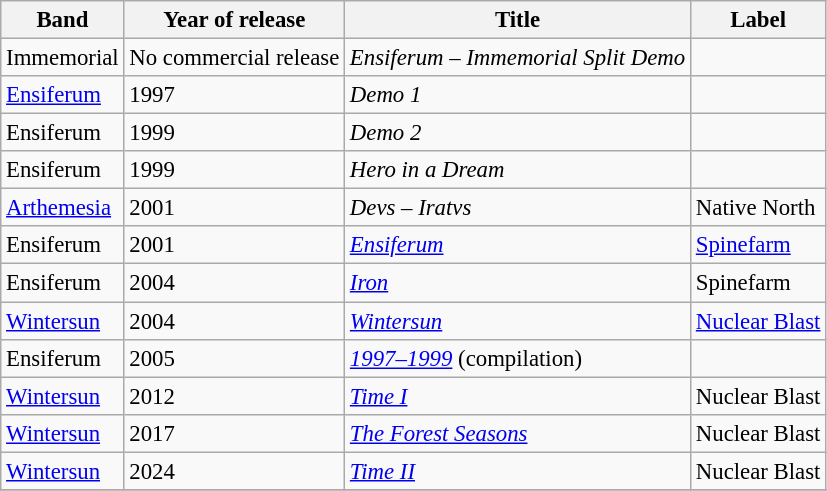<table class="wikitable" style="font-size: 95%;">
<tr>
<th>Band</th>
<th>Year of release</th>
<th>Title</th>
<th>Label</th>
</tr>
<tr>
<td>Immemorial</td>
<td>No commercial release</td>
<td><em>Ensiferum – Immemorial Split Demo</em></td>
<td></td>
</tr>
<tr>
<td><a href='#'>Ensiferum</a></td>
<td>1997</td>
<td><em>Demo 1</em></td>
<td></td>
</tr>
<tr>
<td>Ensiferum</td>
<td>1999</td>
<td><em>Demo 2</em></td>
<td></td>
</tr>
<tr>
<td>Ensiferum</td>
<td>1999</td>
<td><em>Hero in a Dream</em></td>
<td></td>
</tr>
<tr>
<td><a href='#'>Arthemesia</a></td>
<td>2001</td>
<td><em>Devs – Iratvs</em></td>
<td>Native North</td>
</tr>
<tr>
<td>Ensiferum</td>
<td>2001</td>
<td><em><a href='#'>Ensiferum</a></em></td>
<td><a href='#'>Spinefarm</a></td>
</tr>
<tr>
<td>Ensiferum</td>
<td>2004</td>
<td><em><a href='#'>Iron</a></em></td>
<td>Spinefarm</td>
</tr>
<tr>
<td><a href='#'>Wintersun</a></td>
<td>2004</td>
<td><em><a href='#'>Wintersun</a></em></td>
<td><a href='#'>Nuclear Blast</a></td>
</tr>
<tr>
<td>Ensiferum</td>
<td>2005</td>
<td><em><a href='#'>1997–1999</a></em> (compilation)</td>
<td></td>
</tr>
<tr>
<td><a href='#'>Wintersun</a></td>
<td>2012</td>
<td><em><a href='#'>Time I</a></em></td>
<td>Nuclear Blast</td>
</tr>
<tr>
<td><a href='#'>Wintersun</a></td>
<td>2017</td>
<td><em><a href='#'>The Forest Seasons</a></em></td>
<td>Nuclear Blast</td>
</tr>
<tr>
<td><a href='#'>Wintersun</a></td>
<td>2024</td>
<td><em><a href='#'>Time II</a></em></td>
<td>Nuclear Blast</td>
</tr>
<tr>
</tr>
</table>
